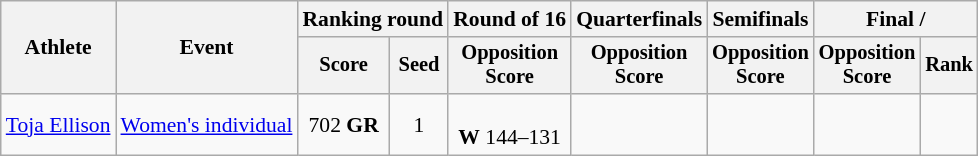<table class="wikitable" style="text-align:center; font-size:90%">
<tr>
<th rowspan="2">Athlete</th>
<th rowspan="2">Event</th>
<th colspan="2">Ranking round</th>
<th>Round of 16</th>
<th>Quarterfinals</th>
<th>Semifinals</th>
<th colspan="2">Final / </th>
</tr>
<tr style="font-size:95%">
<th>Score</th>
<th>Seed</th>
<th>Opposition<br>Score</th>
<th>Opposition<br>Score</th>
<th>Opposition<br>Score</th>
<th>Opposition<br>Score</th>
<th>Rank</th>
</tr>
<tr>
<td align="left"><a href='#'>Toja Ellison</a></td>
<td align="left"><a href='#'>Women's individual</a></td>
<td>702 <strong>GR</strong></td>
<td>1</td>
<td><br><strong>W</strong> 144–131</td>
<td><br></td>
<td></td>
<td></td>
<td></td>
</tr>
</table>
